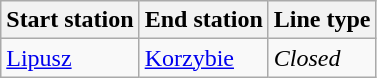<table class="wikitable">
<tr>
<th>Start station</th>
<th>End station</th>
<th>Line type</th>
</tr>
<tr>
<td><a href='#'>Lipusz</a></td>
<td><a href='#'>Korzybie</a></td>
<td><em>Closed</em></td>
</tr>
</table>
